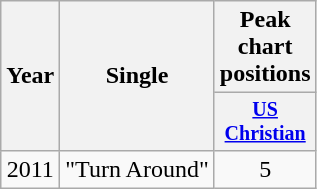<table class="wikitable" style="text-align:center;">
<tr>
<th rowspan=2>Year</th>
<th rowspan=2>Single</th>
<th colspan=6>Peak chart positions</th>
</tr>
<tr style="font-size:smaller;">
<th width=40><a href='#'>US Christian</a><br></th>
</tr>
<tr>
<td rowspan="3">2011</td>
<td align="left">"Turn Around"</td>
<td>5<br></td>
</tr>
</table>
